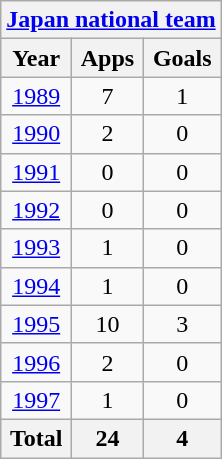<table class="wikitable" style="text-align:center">
<tr>
<th colspan=3><a href='#'>Japan national team</a></th>
</tr>
<tr>
<th>Year</th>
<th>Apps</th>
<th>Goals</th>
</tr>
<tr>
<td><a href='#'>1989</a></td>
<td>7</td>
<td>1</td>
</tr>
<tr>
<td><a href='#'>1990</a></td>
<td>2</td>
<td>0</td>
</tr>
<tr>
<td><a href='#'>1991</a></td>
<td>0</td>
<td>0</td>
</tr>
<tr>
<td><a href='#'>1992</a></td>
<td>0</td>
<td>0</td>
</tr>
<tr>
<td><a href='#'>1993</a></td>
<td>1</td>
<td>0</td>
</tr>
<tr>
<td><a href='#'>1994</a></td>
<td>1</td>
<td>0</td>
</tr>
<tr>
<td><a href='#'>1995</a></td>
<td>10</td>
<td>3</td>
</tr>
<tr>
<td><a href='#'>1996</a></td>
<td>2</td>
<td>0</td>
</tr>
<tr>
<td><a href='#'>1997</a></td>
<td>1</td>
<td>0</td>
</tr>
<tr>
<th>Total</th>
<th>24</th>
<th>4</th>
</tr>
</table>
